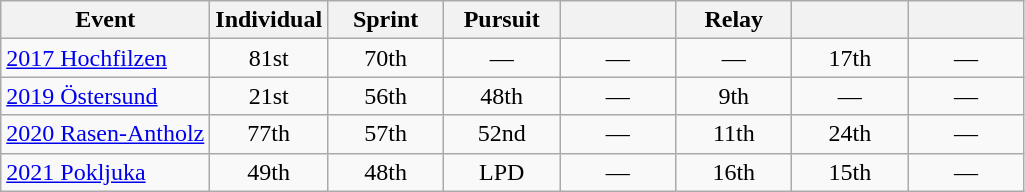<table class="wikitable" style="text-align: center;">
<tr ">
<th>Event</th>
<th style="width:70px;">Individual</th>
<th style="width:70px;">Sprint</th>
<th style="width:70px;">Pursuit</th>
<th style="width:70px;"></th>
<th style="width:70px;">Relay</th>
<th style="width:70px;"></th>
<th style="width:70px;"></th>
</tr>
<tr>
<td align=left> <a href='#'>2017 Hochfilzen</a></td>
<td>81st</td>
<td>70th</td>
<td>—</td>
<td>—</td>
<td>—</td>
<td>17th</td>
<td>—</td>
</tr>
<tr>
<td align=left> <a href='#'>2019 Östersund</a></td>
<td>21st</td>
<td>56th</td>
<td>48th</td>
<td>—</td>
<td>9th</td>
<td>—</td>
<td>—</td>
</tr>
<tr>
<td align=left> <a href='#'>2020 Rasen-Antholz</a></td>
<td>77th</td>
<td>57th</td>
<td>52nd</td>
<td>—</td>
<td>11th</td>
<td>24th</td>
<td>—</td>
</tr>
<tr>
<td align="left"> <a href='#'>2021 Pokljuka</a></td>
<td>49th</td>
<td>48th</td>
<td>LPD</td>
<td>—</td>
<td>16th</td>
<td>15th</td>
<td>—</td>
</tr>
</table>
